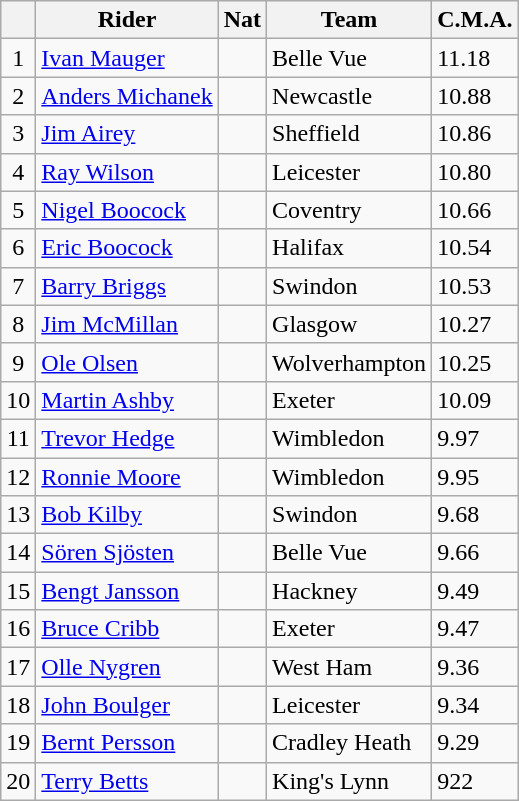<table class=wikitable>
<tr>
<th></th>
<th>Rider</th>
<th>Nat</th>
<th>Team</th>
<th>C.M.A.</th>
</tr>
<tr>
<td align="center">1</td>
<td><a href='#'>Ivan Mauger</a></td>
<td></td>
<td>Belle Vue</td>
<td>11.18</td>
</tr>
<tr>
<td align="center">2</td>
<td><a href='#'>Anders Michanek</a></td>
<td></td>
<td>Newcastle</td>
<td>10.88</td>
</tr>
<tr>
<td align="center">3</td>
<td><a href='#'>Jim Airey</a></td>
<td></td>
<td>Sheffield</td>
<td>10.86</td>
</tr>
<tr>
<td align="center">4</td>
<td><a href='#'>Ray Wilson</a></td>
<td></td>
<td>Leicester</td>
<td>10.80</td>
</tr>
<tr>
<td align="center">5</td>
<td><a href='#'>Nigel Boocock</a></td>
<td></td>
<td>Coventry</td>
<td>10.66</td>
</tr>
<tr>
<td align="center">6</td>
<td><a href='#'>Eric Boocock</a></td>
<td></td>
<td>Halifax</td>
<td>10.54</td>
</tr>
<tr>
<td align="center">7</td>
<td><a href='#'>Barry Briggs</a></td>
<td></td>
<td>Swindon</td>
<td>10.53</td>
</tr>
<tr>
<td align="center">8</td>
<td><a href='#'>Jim McMillan</a></td>
<td></td>
<td>Glasgow</td>
<td>10.27</td>
</tr>
<tr>
<td align="center">9</td>
<td><a href='#'>Ole Olsen</a></td>
<td></td>
<td>Wolverhampton</td>
<td>10.25</td>
</tr>
<tr>
<td align="center">10</td>
<td><a href='#'>Martin Ashby</a></td>
<td></td>
<td>Exeter</td>
<td>10.09</td>
</tr>
<tr>
<td align="center">11</td>
<td><a href='#'>Trevor Hedge</a></td>
<td></td>
<td>Wimbledon</td>
<td>9.97</td>
</tr>
<tr>
<td align="center">12</td>
<td><a href='#'>Ronnie Moore</a></td>
<td></td>
<td>Wimbledon</td>
<td>9.95</td>
</tr>
<tr>
<td align="center">13</td>
<td><a href='#'>Bob Kilby</a></td>
<td></td>
<td>Swindon</td>
<td>9.68</td>
</tr>
<tr>
<td align="center">14</td>
<td><a href='#'>Sören Sjösten</a></td>
<td></td>
<td>Belle Vue</td>
<td>9.66</td>
</tr>
<tr>
<td align="center">15</td>
<td><a href='#'>Bengt Jansson</a></td>
<td></td>
<td>Hackney</td>
<td>9.49</td>
</tr>
<tr>
<td align="center">16</td>
<td><a href='#'>Bruce Cribb</a></td>
<td></td>
<td>Exeter</td>
<td>9.47</td>
</tr>
<tr>
<td align="center">17</td>
<td><a href='#'>Olle Nygren</a></td>
<td></td>
<td>West Ham</td>
<td>9.36</td>
</tr>
<tr>
<td align="center">18</td>
<td><a href='#'>John Boulger</a></td>
<td></td>
<td>Leicester</td>
<td>9.34</td>
</tr>
<tr>
<td align="center">19</td>
<td><a href='#'>Bernt Persson</a></td>
<td></td>
<td>Cradley Heath</td>
<td>9.29</td>
</tr>
<tr>
<td align="center">20</td>
<td><a href='#'>Terry Betts</a></td>
<td></td>
<td>King's Lynn</td>
<td>922</td>
</tr>
</table>
